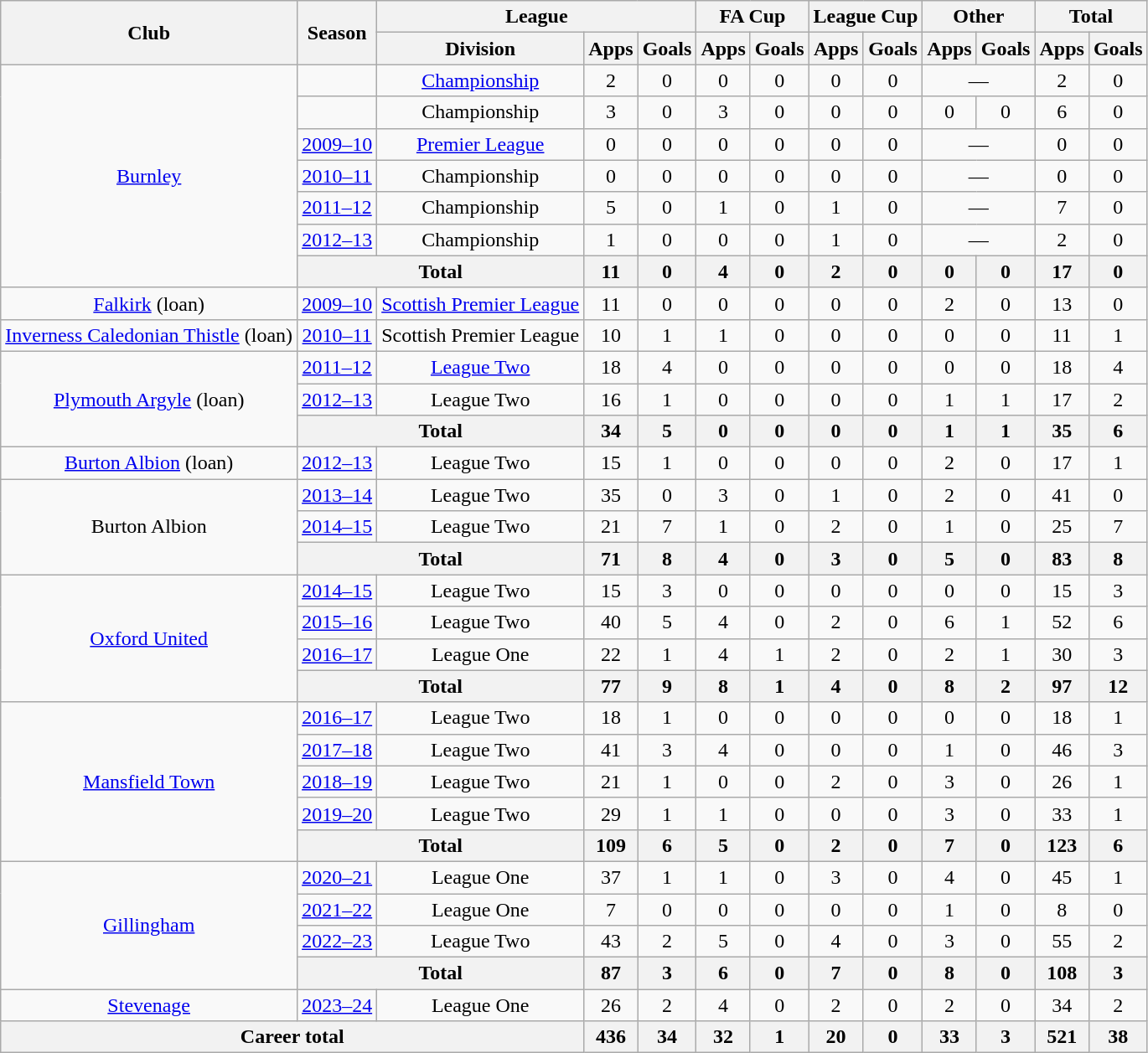<table class="wikitable" style="text-align:center">
<tr>
<th rowspan="2">Club</th>
<th rowspan="2">Season</th>
<th colspan="3">League</th>
<th colspan="2">FA Cup</th>
<th colspan="2">League Cup</th>
<th colspan="2">Other</th>
<th colspan="2">Total</th>
</tr>
<tr>
<th>Division</th>
<th>Apps</th>
<th>Goals</th>
<th>Apps</th>
<th>Goals</th>
<th>Apps</th>
<th>Goals</th>
<th>Apps</th>
<th>Goals</th>
<th>Apps</th>
<th>Goals</th>
</tr>
<tr>
<td rowspan="7"><a href='#'>Burnley</a></td>
<td></td>
<td><a href='#'>Championship</a></td>
<td>2</td>
<td>0</td>
<td>0</td>
<td>0</td>
<td>0</td>
<td>0</td>
<td colspan="2">—</td>
<td>2</td>
<td>0</td>
</tr>
<tr>
<td></td>
<td>Championship</td>
<td>3</td>
<td>0</td>
<td>3</td>
<td>0</td>
<td>0</td>
<td>0</td>
<td>0</td>
<td>0</td>
<td>6</td>
<td>0</td>
</tr>
<tr>
<td><a href='#'>2009–10</a></td>
<td><a href='#'>Premier League</a></td>
<td>0</td>
<td>0</td>
<td>0</td>
<td>0</td>
<td>0</td>
<td>0</td>
<td colspan="2">—</td>
<td>0</td>
<td>0</td>
</tr>
<tr>
<td><a href='#'>2010–11</a></td>
<td>Championship</td>
<td>0</td>
<td>0</td>
<td>0</td>
<td>0</td>
<td>0</td>
<td>0</td>
<td colspan="2">—</td>
<td>0</td>
<td>0</td>
</tr>
<tr>
<td><a href='#'>2011–12</a></td>
<td>Championship</td>
<td>5</td>
<td>0</td>
<td>1</td>
<td>0</td>
<td>1</td>
<td>0</td>
<td colspan="2">—</td>
<td>7</td>
<td>0</td>
</tr>
<tr>
<td><a href='#'>2012–13</a></td>
<td>Championship</td>
<td>1</td>
<td>0</td>
<td>0</td>
<td>0</td>
<td>1</td>
<td>0</td>
<td colspan="2">—</td>
<td>2</td>
<td>0</td>
</tr>
<tr>
<th colspan="2">Total</th>
<th>11</th>
<th>0</th>
<th>4</th>
<th>0</th>
<th>2</th>
<th>0</th>
<th>0</th>
<th>0</th>
<th>17</th>
<th>0</th>
</tr>
<tr>
<td><a href='#'>Falkirk</a> (loan)</td>
<td><a href='#'>2009–10</a></td>
<td><a href='#'>Scottish Premier League</a></td>
<td>11</td>
<td>0</td>
<td>0</td>
<td>0</td>
<td>0</td>
<td>0</td>
<td>2</td>
<td>0</td>
<td>13</td>
<td>0</td>
</tr>
<tr>
<td><a href='#'>Inverness Caledonian Thistle</a> (loan)</td>
<td><a href='#'>2010–11</a></td>
<td>Scottish Premier League</td>
<td>10</td>
<td>1</td>
<td>1</td>
<td>0</td>
<td>0</td>
<td>0</td>
<td>0</td>
<td>0</td>
<td>11</td>
<td>1</td>
</tr>
<tr>
<td rowspan="3"><a href='#'>Plymouth Argyle</a> (loan)</td>
<td><a href='#'>2011–12</a></td>
<td><a href='#'>League Two</a></td>
<td>18</td>
<td>4</td>
<td>0</td>
<td>0</td>
<td>0</td>
<td>0</td>
<td>0</td>
<td>0</td>
<td>18</td>
<td>4</td>
</tr>
<tr>
<td><a href='#'>2012–13</a></td>
<td>League Two</td>
<td>16</td>
<td>1</td>
<td>0</td>
<td>0</td>
<td>0</td>
<td>0</td>
<td>1</td>
<td>1</td>
<td>17</td>
<td>2</td>
</tr>
<tr>
<th colspan="2">Total</th>
<th>34</th>
<th>5</th>
<th>0</th>
<th>0</th>
<th>0</th>
<th>0</th>
<th>1</th>
<th>1</th>
<th>35</th>
<th>6</th>
</tr>
<tr>
<td><a href='#'>Burton Albion</a> (loan)</td>
<td><a href='#'>2012–13</a></td>
<td>League Two</td>
<td>15</td>
<td>1</td>
<td>0</td>
<td>0</td>
<td>0</td>
<td>0</td>
<td>2</td>
<td>0</td>
<td>17</td>
<td>1</td>
</tr>
<tr>
<td rowspan="3">Burton Albion</td>
<td><a href='#'>2013–14</a></td>
<td>League Two</td>
<td>35</td>
<td>0</td>
<td>3</td>
<td>0</td>
<td>1</td>
<td>0</td>
<td>2</td>
<td>0</td>
<td>41</td>
<td>0</td>
</tr>
<tr>
<td><a href='#'>2014–15</a></td>
<td>League Two</td>
<td>21</td>
<td>7</td>
<td>1</td>
<td>0</td>
<td>2</td>
<td>0</td>
<td>1</td>
<td>0</td>
<td>25</td>
<td>7</td>
</tr>
<tr>
<th colspan="2">Total</th>
<th>71</th>
<th>8</th>
<th>4</th>
<th>0</th>
<th>3</th>
<th>0</th>
<th>5</th>
<th>0</th>
<th>83</th>
<th>8</th>
</tr>
<tr>
<td rowspan="4"><a href='#'>Oxford United</a></td>
<td><a href='#'>2014–15</a></td>
<td>League Two</td>
<td>15</td>
<td>3</td>
<td>0</td>
<td>0</td>
<td>0</td>
<td>0</td>
<td>0</td>
<td>0</td>
<td>15</td>
<td>3</td>
</tr>
<tr>
<td><a href='#'>2015–16</a></td>
<td>League Two</td>
<td>40</td>
<td>5</td>
<td>4</td>
<td>0</td>
<td>2</td>
<td>0</td>
<td>6</td>
<td>1</td>
<td>52</td>
<td>6</td>
</tr>
<tr>
<td><a href='#'>2016–17</a></td>
<td>League One</td>
<td>22</td>
<td>1</td>
<td>4</td>
<td>1</td>
<td>2</td>
<td>0</td>
<td>2</td>
<td>1</td>
<td>30</td>
<td>3</td>
</tr>
<tr>
<th colspan="2">Total</th>
<th>77</th>
<th>9</th>
<th>8</th>
<th>1</th>
<th>4</th>
<th>0</th>
<th>8</th>
<th>2</th>
<th>97</th>
<th>12</th>
</tr>
<tr>
<td rowspan="5"><a href='#'>Mansfield Town</a></td>
<td><a href='#'>2016–17</a></td>
<td>League Two</td>
<td>18</td>
<td>1</td>
<td>0</td>
<td>0</td>
<td>0</td>
<td>0</td>
<td>0</td>
<td>0</td>
<td>18</td>
<td>1</td>
</tr>
<tr>
<td><a href='#'>2017–18</a></td>
<td>League Two</td>
<td>41</td>
<td>3</td>
<td>4</td>
<td>0</td>
<td>0</td>
<td>0</td>
<td>1</td>
<td>0</td>
<td>46</td>
<td>3</td>
</tr>
<tr>
<td><a href='#'>2018–19</a></td>
<td>League Two</td>
<td>21</td>
<td>1</td>
<td>0</td>
<td>0</td>
<td>2</td>
<td>0</td>
<td>3</td>
<td>0</td>
<td>26</td>
<td>1</td>
</tr>
<tr>
<td><a href='#'>2019–20</a></td>
<td>League Two</td>
<td>29</td>
<td>1</td>
<td>1</td>
<td>0</td>
<td>0</td>
<td>0</td>
<td>3</td>
<td>0</td>
<td>33</td>
<td>1</td>
</tr>
<tr>
<th colspan="2">Total</th>
<th>109</th>
<th>6</th>
<th>5</th>
<th>0</th>
<th>2</th>
<th>0</th>
<th>7</th>
<th>0</th>
<th>123</th>
<th>6</th>
</tr>
<tr>
<td rowspan="4"><a href='#'>Gillingham</a></td>
<td><a href='#'>2020–21</a></td>
<td>League One</td>
<td>37</td>
<td>1</td>
<td>1</td>
<td>0</td>
<td>3</td>
<td>0</td>
<td>4</td>
<td>0</td>
<td>45</td>
<td>1</td>
</tr>
<tr>
<td><a href='#'>2021–22</a></td>
<td>League One</td>
<td>7</td>
<td>0</td>
<td>0</td>
<td>0</td>
<td>0</td>
<td>0</td>
<td>1</td>
<td>0</td>
<td>8</td>
<td>0</td>
</tr>
<tr>
<td><a href='#'>2022–23</a></td>
<td>League Two</td>
<td>43</td>
<td>2</td>
<td>5</td>
<td>0</td>
<td>4</td>
<td>0</td>
<td>3</td>
<td>0</td>
<td>55</td>
<td>2</td>
</tr>
<tr>
<th colspan="2">Total</th>
<th>87</th>
<th>3</th>
<th>6</th>
<th>0</th>
<th>7</th>
<th>0</th>
<th>8</th>
<th>0</th>
<th>108</th>
<th>3</th>
</tr>
<tr>
<td><a href='#'>Stevenage</a></td>
<td><a href='#'>2023–24</a></td>
<td>League One</td>
<td>26</td>
<td>2</td>
<td>4</td>
<td>0</td>
<td>2</td>
<td>0</td>
<td>2</td>
<td>0</td>
<td>34</td>
<td>2</td>
</tr>
<tr>
<th colspan="3">Career total</th>
<th>436</th>
<th>34</th>
<th>32</th>
<th>1</th>
<th>20</th>
<th>0</th>
<th>33</th>
<th>3</th>
<th>521</th>
<th>38</th>
</tr>
</table>
